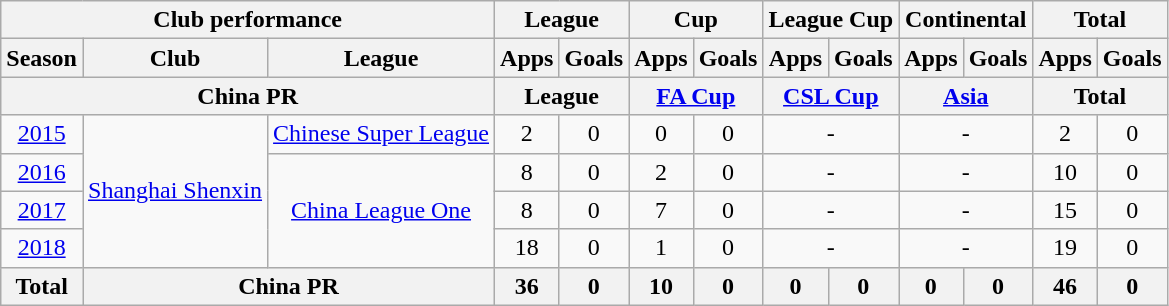<table class="wikitable" style="text-align:center">
<tr>
<th colspan=3>Club performance</th>
<th colspan=2>League</th>
<th colspan=2>Cup</th>
<th colspan=2>League Cup</th>
<th colspan=2>Continental</th>
<th colspan=2>Total</th>
</tr>
<tr>
<th>Season</th>
<th>Club</th>
<th>League</th>
<th>Apps</th>
<th>Goals</th>
<th>Apps</th>
<th>Goals</th>
<th>Apps</th>
<th>Goals</th>
<th>Apps</th>
<th>Goals</th>
<th>Apps</th>
<th>Goals</th>
</tr>
<tr>
<th colspan=3>China PR</th>
<th colspan=2>League</th>
<th colspan=2><a href='#'>FA Cup</a></th>
<th colspan=2><a href='#'>CSL Cup</a></th>
<th colspan=2><a href='#'>Asia</a></th>
<th colspan=2>Total</th>
</tr>
<tr>
<td><a href='#'>2015</a></td>
<td rowspan="4"><a href='#'>Shanghai Shenxin</a></td>
<td rowspan="1"><a href='#'>Chinese Super League</a></td>
<td>2</td>
<td>0</td>
<td>0</td>
<td>0</td>
<td colspan="2">-</td>
<td colspan="2">-</td>
<td>2</td>
<td>0</td>
</tr>
<tr>
<td><a href='#'>2016</a></td>
<td rowspan="3"><a href='#'>China League One</a></td>
<td>8</td>
<td>0</td>
<td>2</td>
<td>0</td>
<td colspan="2">-</td>
<td colspan="2">-</td>
<td>10</td>
<td>0</td>
</tr>
<tr>
<td><a href='#'>2017</a></td>
<td>8</td>
<td>0</td>
<td>7</td>
<td>0</td>
<td colspan="2">-</td>
<td colspan="2">-</td>
<td>15</td>
<td>0</td>
</tr>
<tr>
<td><a href='#'>2018</a></td>
<td>18</td>
<td>0</td>
<td>1</td>
<td>0</td>
<td colspan="2">-</td>
<td colspan="2">-</td>
<td>19</td>
<td>0</td>
</tr>
<tr>
<th rowspan=3>Total</th>
<th colspan=2>China PR</th>
<th>36</th>
<th>0</th>
<th>10</th>
<th>0</th>
<th>0</th>
<th>0</th>
<th>0</th>
<th>0</th>
<th>46</th>
<th>0</th>
</tr>
</table>
